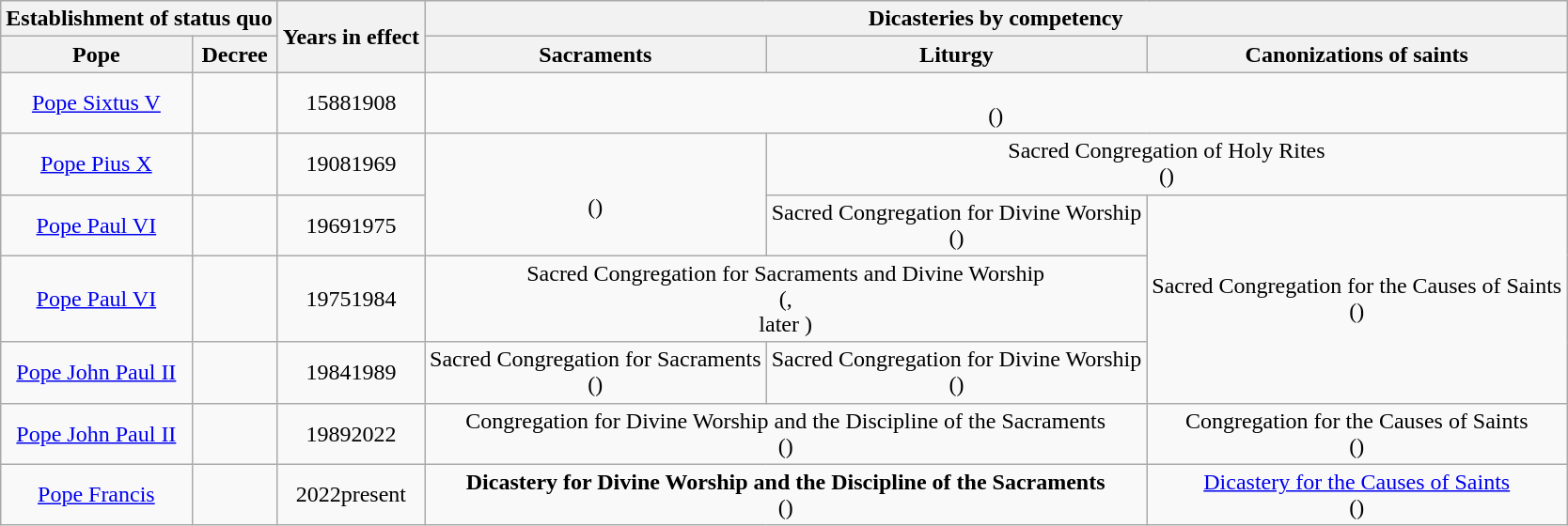<table class="wikitable" style="text-align:center;">
<tr>
<th colspan=2>Establishment of status quo</th>
<th rowspan=2>Years in effect</th>
<th colspan=3>Dicasteries by competency</th>
</tr>
<tr>
<th>Pope</th>
<th>Decree</th>
<th>Sacraments</th>
<th>Liturgy</th>
<th>Canonizations of saints</th>
</tr>
<tr>
<td><a href='#'>Pope Sixtus V</a></td>
<td></td>
<td>15881908</td>
<td colspan=3><br>()</td>
</tr>
<tr>
<td><a href='#'>Pope Pius X</a></td>
<td></td>
<td>19081969</td>
<td rowspan=2><br>()</td>
<td colspan=2>Sacred Congregation of Holy Rites<br>()</td>
</tr>
<tr>
<td><a href='#'>Pope Paul VI</a></td>
<td></td>
<td>19691975</td>
<td>Sacred Congregation for Divine Worship<br>()</td>
<td rowspan=3>Sacred Congregation for the Causes of Saints<br>()</td>
</tr>
<tr>
<td><a href='#'>Pope Paul VI</a></td>
<td></td>
<td>19751984</td>
<td colspan=2>Sacred Congregation for Sacraments and Divine Worship<br>(,<br>later )</td>
</tr>
<tr>
<td><a href='#'>Pope John Paul II</a></td>
<td></td>
<td>19841989</td>
<td>Sacred Congregation for Sacraments<br>()</td>
<td>Sacred Congregation for Divine Worship<br>()</td>
</tr>
<tr>
<td><a href='#'>Pope John Paul II</a></td>
<td></td>
<td>19892022</td>
<td colspan=2>Congregation for Divine Worship and the Discipline of the Sacraments<br>()</td>
<td>Congregation for the Causes of Saints<br>()</td>
</tr>
<tr>
<td><a href='#'>Pope Francis</a></td>
<td></td>
<td>2022present</td>
<td colspan=2><strong>Dicastery for Divine Worship and the Discipline of the Sacraments</strong><br>()</td>
<td><a href='#'>Dicastery for the Causes of Saints</a><br>()</td>
</tr>
</table>
